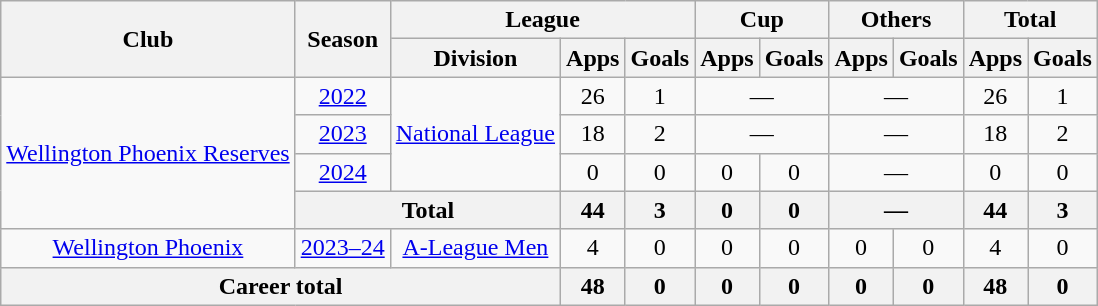<table class="wikitable" style="text-align: center;">
<tr>
<th rowspan=2>Club</th>
<th rowspan=2>Season</th>
<th colspan=3>League</th>
<th colspan=2>Cup</th>
<th colspan=2>Others</th>
<th colspan=2>Total</th>
</tr>
<tr>
<th>Division</th>
<th>Apps</th>
<th>Goals</th>
<th>Apps</th>
<th>Goals</th>
<th>Apps</th>
<th>Goals</th>
<th>Apps</th>
<th>Goals</th>
</tr>
<tr>
<td rowspan=4><a href='#'>Wellington Phoenix Reserves</a></td>
<td><a href='#'>2022</a></td>
<td rowspan=3><a href='#'>National League</a></td>
<td>26</td>
<td>1</td>
<td colspan=2>—</td>
<td colspan=2>—</td>
<td>26</td>
<td>1</td>
</tr>
<tr>
<td><a href='#'>2023</a></td>
<td>18</td>
<td>2</td>
<td colspan=2>—</td>
<td colspan=2>—</td>
<td>18</td>
<td>2</td>
</tr>
<tr>
<td><a href='#'>2024</a></td>
<td>0</td>
<td>0</td>
<td>0</td>
<td>0</td>
<td colspan=2>—</td>
<td>0</td>
<td>0</td>
</tr>
<tr>
<th colspan=2>Total</th>
<th>44</th>
<th>3</th>
<th>0</th>
<th>0</th>
<th colspan=2>—</th>
<th>44</th>
<th>3</th>
</tr>
<tr>
<td rowspan=1><a href='#'>Wellington Phoenix</a></td>
<td><a href='#'>2023–24</a></td>
<td><a href='#'>A-League Men</a></td>
<td>4</td>
<td>0</td>
<td>0</td>
<td>0</td>
<td>0</td>
<td>0</td>
<td>4</td>
<td>0</td>
</tr>
<tr>
<th colspan=3>Career total</th>
<th>48</th>
<th>0</th>
<th>0</th>
<th>0</th>
<th>0</th>
<th>0</th>
<th>48</th>
<th>0</th>
</tr>
</table>
